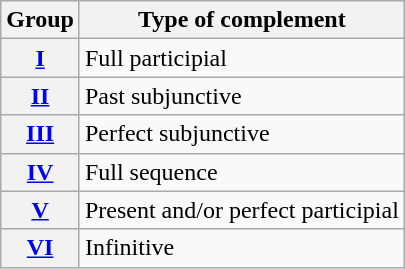<table class = "wikitable">
<tr>
<th>Group</th>
<th>Type of complement</th>
</tr>
<tr>
<th><a href='#'>I</a></th>
<td>Full participial</td>
</tr>
<tr>
<th><a href='#'>II</a></th>
<td>Past subjunctive</td>
</tr>
<tr>
<th><a href='#'>III</a></th>
<td>Perfect subjunctive</td>
</tr>
<tr>
<th><a href='#'>IV</a></th>
<td>Full sequence</td>
</tr>
<tr>
<th><a href='#'>V</a></th>
<td>Present and/or perfect participial</td>
</tr>
<tr>
<th><a href='#'>VI</a></th>
<td>Infinitive</td>
</tr>
</table>
